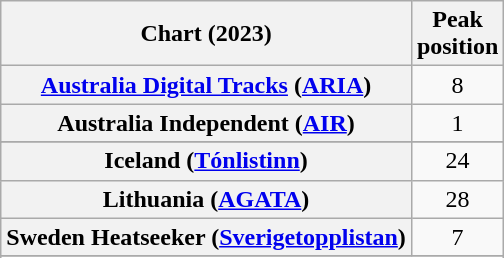<table class="wikitable sortable plainrowheaders" style="text-align:center;">
<tr>
<th scope="col">Chart (2023)</th>
<th scope="col">Peak<br>position</th>
</tr>
<tr>
<th scope="row"><a href='#'>Australia Digital Tracks</a> (<a href='#'>ARIA</a>)</th>
<td>8</td>
</tr>
<tr>
<th scope="row">Australia Independent (<a href='#'>AIR</a>)</th>
<td>1</td>
</tr>
<tr>
</tr>
<tr>
<th scope="row">Iceland (<a href='#'>Tónlistinn</a>)</th>
<td>24</td>
</tr>
<tr>
<th scope="row">Lithuania (<a href='#'>AGATA</a>)</th>
<td>28</td>
</tr>
<tr>
<th scope="row">Sweden Heatseeker (<a href='#'>Sverigetopplistan</a>)</th>
<td>7</td>
</tr>
<tr>
</tr>
<tr>
</tr>
<tr>
</tr>
</table>
